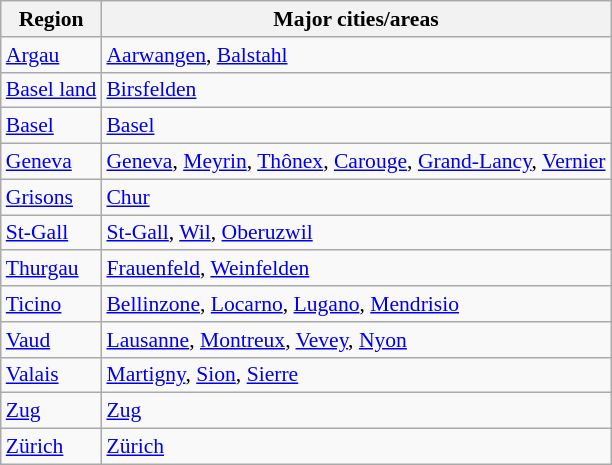<table class="wikitable" style="font-size:90%">
<tr>
<th>Region</th>
<th>Major cities/areas</th>
</tr>
<tr>
<td><a href='#'>Argau</a></td>
<td><a href='#'>Aarwangen</a>, <a href='#'>Balstahl</a></td>
</tr>
<tr>
<td><a href='#'>Basel land</a></td>
<td><a href='#'>Birsfelden</a></td>
</tr>
<tr>
<td><a href='#'>Basel</a></td>
<td><a href='#'>Basel</a></td>
</tr>
<tr>
<td><a href='#'>Geneva</a></td>
<td><a href='#'>Geneva</a>, <a href='#'>Meyrin</a>, <a href='#'>Thônex</a>, <a href='#'>Carouge</a>, <a href='#'>Grand-Lancy</a>, <a href='#'>Vernier</a></td>
</tr>
<tr>
<td><a href='#'>Grisons</a></td>
<td><a href='#'>Chur</a></td>
</tr>
<tr>
<td><a href='#'>St-Gall</a></td>
<td><a href='#'>St-Gall</a>, <a href='#'>Wil</a>, <a href='#'>Oberuzwil</a></td>
</tr>
<tr>
<td><a href='#'>Thurgau</a></td>
<td><a href='#'>Frauenfeld</a>, <a href='#'>Weinfelden</a></td>
</tr>
<tr>
<td><a href='#'>Ticino</a></td>
<td><a href='#'>Bellinzone</a>, <a href='#'>Locarno</a>, <a href='#'>Lugano</a>, <a href='#'>Mendrisio</a></td>
</tr>
<tr>
<td><a href='#'>Vaud</a></td>
<td><a href='#'>Lausanne</a>, <a href='#'>Montreux</a>, <a href='#'>Vevey</a>, <a href='#'>Nyon</a></td>
</tr>
<tr>
<td><a href='#'>Valais</a></td>
<td><a href='#'>Martigny</a>, <a href='#'>Sion</a>, <a href='#'>Sierre</a></td>
</tr>
<tr>
<td><a href='#'>Zug</a></td>
<td><a href='#'>Zug</a></td>
</tr>
<tr>
<td><a href='#'>Zürich</a></td>
<td><a href='#'>Zürich</a></td>
</tr>
</table>
